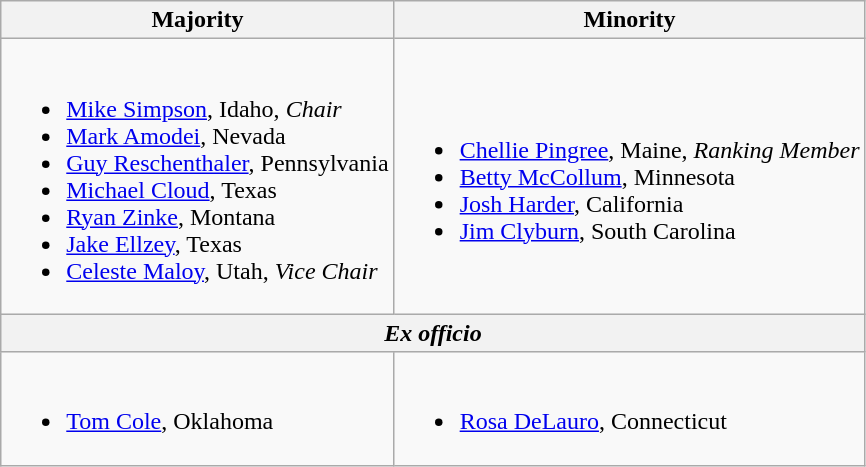<table class=wikitable>
<tr>
<th>Majority</th>
<th>Minority</th>
</tr>
<tr>
<td><br><ul><li><a href='#'>Mike Simpson</a>, Idaho, <em>Chair</em></li><li><a href='#'>Mark Amodei</a>, Nevada</li><li><a href='#'>Guy Reschenthaler</a>, Pennsylvania</li><li><a href='#'>Michael Cloud</a>, Texas</li><li><a href='#'>Ryan Zinke</a>, Montana</li><li><a href='#'>Jake Ellzey</a>, Texas</li><li><a href='#'>Celeste Maloy</a>, Utah, <em>Vice Chair</em></li></ul></td>
<td><br><ul><li><a href='#'>Chellie Pingree</a>, Maine, <em>Ranking Member</em></li><li><a href='#'>Betty McCollum</a>, Minnesota</li><li><a href='#'>Josh Harder</a>, California</li><li><a href='#'>Jim Clyburn</a>, South Carolina</li></ul></td>
</tr>
<tr>
<th colspan=2><em>Ex officio</em></th>
</tr>
<tr>
<td><br><ul><li><a href='#'>Tom Cole</a>, Oklahoma</li></ul></td>
<td><br><ul><li><a href='#'>Rosa DeLauro</a>, Connecticut</li></ul></td>
</tr>
</table>
